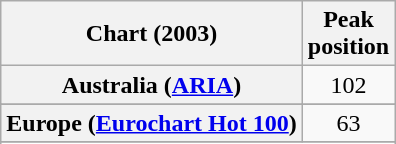<table class="wikitable sortable plainrowheaders" style="text-align:center">
<tr>
<th scope="col">Chart (2003)</th>
<th scope="col">Peak<br>position</th>
</tr>
<tr>
<th scope="row">Australia (<a href='#'>ARIA</a>)</th>
<td>102</td>
</tr>
<tr>
</tr>
<tr>
<th scope="row">Europe (<a href='#'>Eurochart Hot 100</a>)</th>
<td>63</td>
</tr>
<tr>
</tr>
<tr>
</tr>
<tr>
</tr>
<tr>
</tr>
<tr>
</tr>
<tr>
</tr>
<tr>
</tr>
</table>
